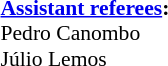<table width=50% style="font-size: 90%">
<tr>
<td><br><strong><a href='#'>Assistant referees</a>:</strong>
<br>Pedro Canombo
<br>Júlio Lemos</td>
</tr>
</table>
